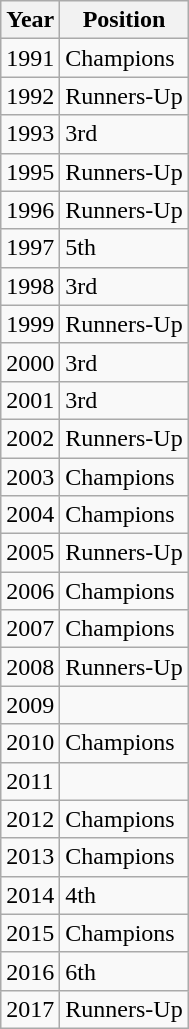<table class="wikitable">
<tr>
<th>Year</th>
<th>Position</th>
</tr>
<tr>
<td>1991</td>
<td>Champions</td>
</tr>
<tr>
<td>1992</td>
<td>Runners-Up</td>
</tr>
<tr>
<td>1993</td>
<td>3rd</td>
</tr>
<tr>
<td>1995</td>
<td>Runners-Up</td>
</tr>
<tr>
<td>1996</td>
<td>Runners-Up</td>
</tr>
<tr>
<td>1997</td>
<td>5th</td>
</tr>
<tr>
<td>1998</td>
<td>3rd</td>
</tr>
<tr>
<td>1999</td>
<td>Runners-Up</td>
</tr>
<tr>
<td>2000</td>
<td>3rd</td>
</tr>
<tr>
<td>2001</td>
<td>3rd</td>
</tr>
<tr>
<td>2002</td>
<td>Runners-Up</td>
</tr>
<tr>
<td>2003</td>
<td>Champions</td>
</tr>
<tr>
<td>2004</td>
<td>Champions</td>
</tr>
<tr>
<td>2005</td>
<td>Runners-Up</td>
</tr>
<tr>
<td>2006</td>
<td>Champions</td>
</tr>
<tr>
<td>2007</td>
<td>Champions</td>
</tr>
<tr>
<td>2008</td>
<td>Runners-Up</td>
</tr>
<tr>
<td>2009</td>
<td></td>
</tr>
<tr>
<td>2010</td>
<td>Champions</td>
</tr>
<tr>
<td>2011</td>
<td></td>
</tr>
<tr>
<td>2012</td>
<td>Champions</td>
</tr>
<tr>
<td>2013</td>
<td>Champions</td>
</tr>
<tr>
<td>2014</td>
<td>4th</td>
</tr>
<tr>
<td>2015</td>
<td>Champions</td>
</tr>
<tr>
<td>2016</td>
<td>6th</td>
</tr>
<tr>
<td>2017</td>
<td>Runners-Up</td>
</tr>
</table>
